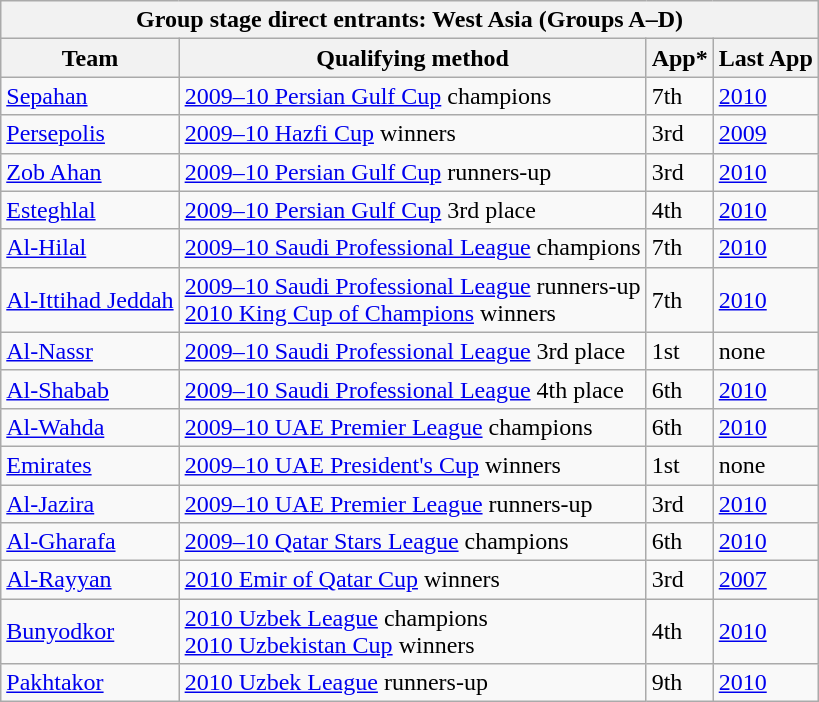<table class="wikitable">
<tr>
<th colspan=4>Group stage direct entrants: West Asia (Groups A–D)</th>
</tr>
<tr>
<th>Team</th>
<th>Qualifying method</th>
<th>App*</th>
<th>Last App</th>
</tr>
<tr>
<td> <a href='#'>Sepahan</a></td>
<td><a href='#'>2009–10 Persian Gulf Cup</a> champions</td>
<td>7th</td>
<td><a href='#'>2010</a></td>
</tr>
<tr>
<td> <a href='#'>Persepolis</a></td>
<td><a href='#'>2009–10 Hazfi Cup</a> winners</td>
<td>3rd</td>
<td><a href='#'>2009</a></td>
</tr>
<tr>
<td> <a href='#'>Zob Ahan</a></td>
<td><a href='#'>2009–10 Persian Gulf Cup</a> runners-up</td>
<td>3rd</td>
<td><a href='#'>2010</a></td>
</tr>
<tr>
<td> <a href='#'>Esteghlal</a></td>
<td><a href='#'>2009–10 Persian Gulf Cup</a> 3rd place</td>
<td>4th</td>
<td><a href='#'>2010</a></td>
</tr>
<tr>
<td> <a href='#'>Al-Hilal</a></td>
<td><a href='#'>2009–10 Saudi Professional League</a> champions</td>
<td>7th</td>
<td><a href='#'>2010</a></td>
</tr>
<tr>
<td> <a href='#'>Al-Ittihad Jeddah</a></td>
<td><a href='#'>2009–10 Saudi Professional League</a> runners-up<br> <a href='#'>2010 King Cup of Champions</a> winners</td>
<td>7th</td>
<td><a href='#'>2010</a></td>
</tr>
<tr>
<td> <a href='#'>Al-Nassr</a></td>
<td><a href='#'>2009–10 Saudi Professional League</a> 3rd place</td>
<td>1st</td>
<td>none</td>
</tr>
<tr>
<td> <a href='#'>Al-Shabab</a></td>
<td><a href='#'>2009–10 Saudi Professional League</a> 4th place</td>
<td>6th</td>
<td><a href='#'>2010</a></td>
</tr>
<tr>
<td> <a href='#'>Al-Wahda</a></td>
<td><a href='#'>2009–10 UAE Premier League</a> champions</td>
<td>6th</td>
<td><a href='#'>2010</a></td>
</tr>
<tr>
<td> <a href='#'>Emirates</a></td>
<td><a href='#'>2009–10 UAE President's Cup</a> winners</td>
<td>1st</td>
<td>none</td>
</tr>
<tr>
<td> <a href='#'>Al-Jazira</a></td>
<td><a href='#'>2009–10 UAE Premier League</a> runners-up</td>
<td>3rd</td>
<td><a href='#'>2010</a></td>
</tr>
<tr>
<td> <a href='#'>Al-Gharafa</a></td>
<td><a href='#'>2009–10 Qatar Stars League</a> champions</td>
<td>6th</td>
<td><a href='#'>2010</a></td>
</tr>
<tr>
<td> <a href='#'>Al-Rayyan</a></td>
<td><a href='#'>2010 Emir of Qatar Cup</a> winners</td>
<td>3rd</td>
<td><a href='#'>2007</a></td>
</tr>
<tr>
<td> <a href='#'>Bunyodkor</a></td>
<td><a href='#'>2010 Uzbek League</a> champions<br> <a href='#'>2010 Uzbekistan Cup</a> winners</td>
<td>4th</td>
<td><a href='#'>2010</a></td>
</tr>
<tr>
<td> <a href='#'>Pakhtakor</a></td>
<td><a href='#'>2010 Uzbek League</a> runners-up</td>
<td>9th</td>
<td><a href='#'>2010</a></td>
</tr>
</table>
